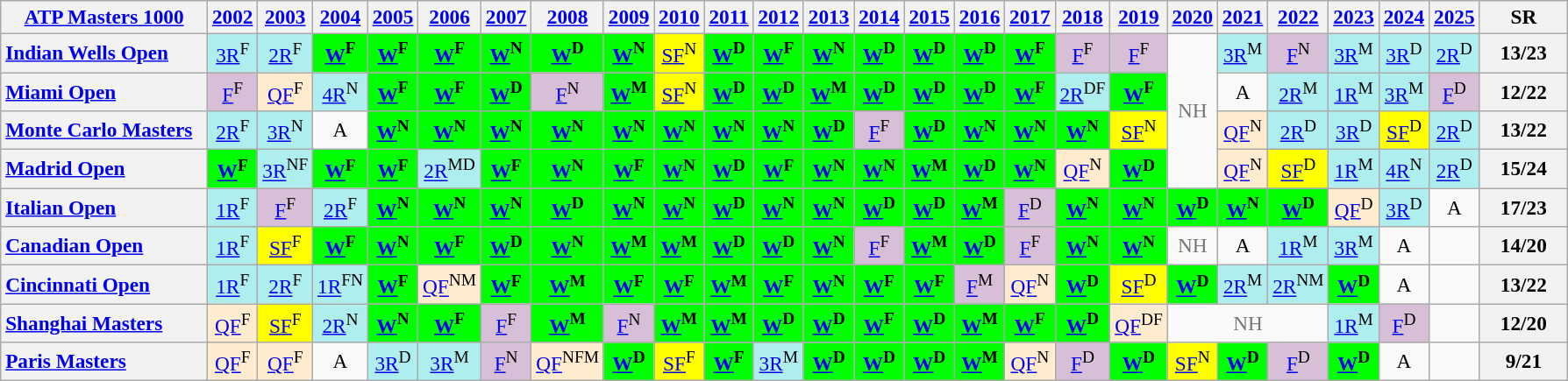<table class="wikitable nowrap" style="text-align:center;font-size:97%">
<tr>
<th width="150"><a href='#'>ATP Masters 1000</a></th>
<th><a href='#'>2002</a></th>
<th><a href='#'>2003</a></th>
<th><a href='#'>2004</a></th>
<th><a href='#'>2005</a></th>
<th><a href='#'>2006</a></th>
<th><a href='#'>2007</a></th>
<th><a href='#'>2008</a></th>
<th><a href='#'>2009</a></th>
<th><a href='#'>2010</a></th>
<th><a href='#'>2011</a></th>
<th><a href='#'>2012</a></th>
<th><a href='#'>2013</a></th>
<th><a href='#'>2014</a></th>
<th><a href='#'>2015</a></th>
<th><a href='#'>2016</a></th>
<th><a href='#'>2017</a></th>
<th><a href='#'>2018</a></th>
<th><a href='#'>2019</a></th>
<th><a href='#'>2020</a></th>
<th><a href='#'>2021</a></th>
<th><a href='#'>2022</a></th>
<th><a href='#'>2023</a></th>
<th><a href='#'>2024</a></th>
<th><a href='#'>2025</a></th>
<th width="60">SR</th>
</tr>
<tr>
<th style="text-align:left"><a href='#'>Indian Wells Open</a></th>
<td style="background-color:#afeeee"><a href='#'>3R</a><sup>F</sup></td>
<td style="background-color:#afeeee"><a href='#'>2R</a><sup>F</sup></td>
<td style="background-color:lime"><a href='#'><strong>W</strong></a><strong><sup>F</sup></strong></td>
<td style="background-color:lime"><a href='#'><strong>W</strong></a><strong><sup>F</sup></strong></td>
<td style="background-color:lime"><a href='#'><strong>W</strong></a><strong><sup>F</sup></strong></td>
<td style="background-color:lime"><a href='#'><strong>W</strong></a><strong><sup>N</sup></strong></td>
<td style="background-color:lime"><a href='#'><strong>W</strong></a><strong><sup>D</sup></strong></td>
<td style="background-color:lime"><a href='#'><strong>W</strong></a><strong><sup>N</sup></strong></td>
<td style="background-color:yellow"><a href='#'>SF</a><sup>N</sup></td>
<td style="background-color:lime"><a href='#'><strong>W</strong></a><strong><sup>D</sup></strong></td>
<td style="background-color:lime"><a href='#'><strong>W</strong></a><strong><sup>F</sup></strong></td>
<td style="background-color:lime"><a href='#'><strong>W</strong></a><strong><sup>N</sup></strong></td>
<td style="background-color:lime"><a href='#'><strong>W</strong></a><strong><sup>D</sup></strong></td>
<td style="background-color:lime"><a href='#'><strong>W</strong></a><strong><sup>D</sup></strong></td>
<td style="background-color:lime"><a href='#'><strong>W</strong></a><strong><sup>D</sup></strong></td>
<td style="background-color:lime"><a href='#'><strong>W</strong></a><strong><sup>F</sup></strong></td>
<td style="background-color:thistle"><a href='#'>F</a><sup>F</sup></td>
<td style="background-color:thistle"><a href='#'>F</a><sup>F</sup></td>
<td rowspan=4 style="color:#767676;">NH</td>
<td style="background-color:#afeeee"><a href='#'>3R</a><sup>M</sup></td>
<td style="background-color:thistle"><a href='#'>F</a><sup>N</sup></td>
<td style="background-color:#afeeee"><a href='#'>3R</a><sup>M</sup></td>
<td style="background-color:#afeeee"><a href='#'>3R</a><sup>D</sup></td>
<td style="background-color:#afeeee"><a href='#'>2R</a><sup>D</sup></td>
<th>13/23</th>
</tr>
<tr>
<th style="text-align:left"><a href='#'>Miami Open</a></th>
<td style="background-color:thistle"><a href='#'>F</a><sup>F</sup></td>
<td style="background-color:blanchedalmond"><a href='#'>QF</a><sup>F</sup></td>
<td style="background-color:#afeeee"><a href='#'>4R</a><sup>N</sup></td>
<td style="background-color:lime"><a href='#'><strong>W</strong></a><strong><sup>F</sup></strong></td>
<td style="background-color:lime"><a href='#'><strong>W</strong></a><strong><sup>F</sup></strong></td>
<td style="background-color:lime"><a href='#'><strong>W</strong></a><strong><sup>D</sup></strong></td>
<td style="background-color:thistle"><a href='#'>F</a><sup>N</sup></td>
<td style="background-color:lime"><a href='#'><strong>W</strong></a><strong><sup>M</sup></strong></td>
<td style="background-color:yellow"><a href='#'>SF</a><sup>N</sup></td>
<td style="background-color:lime"><a href='#'><strong>W</strong></a><strong><sup>D</sup></strong></td>
<td style="background-color:lime"><a href='#'><strong>W</strong></a><strong><sup>D</sup></strong></td>
<td style="background-color:lime"><a href='#'><strong>W</strong></a><strong><sup>M</sup></strong></td>
<td style="background-color:lime"><a href='#'><strong>W</strong></a><strong><sup>D</sup></strong></td>
<td style="background-color:lime"><a href='#'><strong>W</strong></a><strong><sup>D</sup></strong></td>
<td style="background-color:lime"><a href='#'><strong>W</strong></a><strong><sup>D</sup></strong></td>
<td style="background-color:lime"><a href='#'><strong>W</strong></a><strong><sup>F</sup></strong></td>
<td style="background-color:#afeeee"><a href='#'>2R</a><sup>DF</sup></td>
<td style="background-color:lime"><a href='#'><strong>W</strong></a><strong><sup>F</sup></strong></td>
<td>A</td>
<td style="background-color:#afeeee"><a href='#'>2R</a><sup>M</sup></td>
<td style="background-color:#afeeee"><a href='#'>1R</a><sup>M</sup></td>
<td style="background-color:#afeeee"><a href='#'>3R</a><sup>M</sup></td>
<td style="background-color:thistle"><a href='#'>F</a><sup>D</sup></td>
<th>12/22</th>
</tr>
<tr>
<th style="text-align:left"><a href='#'>Monte Carlo Masters</a></th>
<td style="background-color:#afeeee"><a href='#'>2R</a><sup>F</sup></td>
<td style="background-color:#afeeee"><a href='#'>3R</a><sup>N</sup></td>
<td>A</td>
<td style="background-color:lime"><a href='#'><strong>W</strong></a><strong><sup>N</sup></strong></td>
<td style="background-color:lime"><a href='#'><strong>W</strong></a><strong><sup>N</sup></strong></td>
<td style="background-color:lime"><a href='#'><strong>W</strong></a><strong><sup>N</sup></strong></td>
<td style="background-color:lime"><a href='#'><strong>W</strong></a><strong><sup>N</sup></strong></td>
<td style="background-color:lime"><a href='#'><strong>W</strong></a><strong><sup>N</sup></strong></td>
<td style="background-color:lime"><a href='#'><strong>W</strong></a><strong><sup>N</sup></strong></td>
<td style="background-color:lime"><a href='#'><strong>W</strong></a><strong><sup>N</sup></strong></td>
<td style="background-color:lime"><a href='#'><strong>W</strong></a><strong><sup>N</sup></strong></td>
<td style="background-color:lime"><a href='#'><strong>W</strong></a><strong><sup>D</sup></strong></td>
<td style="background-color:thistle"><a href='#'>F</a><sup>F</sup></td>
<td style="background-color:lime"><a href='#'><strong>W</strong></a><strong><sup>D</sup></strong></td>
<td style="background-color:lime"><a href='#'><strong>W</strong></a><strong><sup>N</sup></strong></td>
<td style="background-color:lime"><a href='#'><strong>W</strong></a><strong><sup>N</sup></strong></td>
<td style="background-color:lime"><a href='#'><strong>W</strong></a><strong><sup>N</sup></strong></td>
<td style="background-color:yellow"><a href='#'>SF</a><sup>N</sup></td>
<td style="background-color:blanchedalmond"><a href='#'>QF</a><sup>N</sup></td>
<td style="background-color:#afeeee"><a href='#'>2R</a><sup>D</sup></td>
<td style="background-color:#afeeee"><a href='#'>3R</a><sup>D</sup></td>
<td style="background-color:yellow"><a href='#'>SF</a><sup>D</sup></td>
<td style="background-color:#afeeee"><a href='#'>2R</a><sup>D</sup></td>
<th>13/22</th>
</tr>
<tr>
<th style="text-align:left"><a href='#'>Madrid Open</a></th>
<td style="background-color:lime"><a href='#'><strong>W</strong></a><strong><sup>F</sup></strong></td>
<td style="background-color:#afeeee"><a href='#'>3R</a><sup>NF</sup></td>
<td style="background-color:lime"><a href='#'><strong>W</strong></a><strong><sup>F</sup></strong></td>
<td style="background-color:lime"><a href='#'><strong>W</strong></a><strong><sup>F</sup></strong></td>
<td style="background-color:#afeeee"><a href='#'>2R</a><sup>MD</sup></td>
<td style="background-color:lime"><a href='#'><strong>W</strong></a><strong><sup>F</sup></strong></td>
<td style="background-color:lime"><a href='#'><strong>W</strong></a><strong><sup>N</sup></strong></td>
<td style="background-color:lime"><a href='#'><strong>W</strong></a><strong><sup>F</sup></strong></td>
<td style="background-color:lime"><a href='#'><strong>W</strong></a><strong><sup>N</sup></strong></td>
<td style="background-color:lime"><a href='#'><strong>W</strong></a><strong><sup>D</sup></strong></td>
<td style="background-color:lime"><a href='#'><strong>W</strong></a><strong><sup>F</sup></strong></td>
<td style="background-color:lime"><a href='#'><strong>W</strong></a><strong><sup>N</sup></strong></td>
<td style="background-color:lime"><a href='#'><strong>W</strong></a><strong><sup>N</sup></strong></td>
<td style="background-color:lime"><a href='#'><strong>W</strong></a><strong><sup>M</sup></strong></td>
<td style="background-color:lime"><a href='#'><strong>W</strong></a><strong><sup>D</sup></strong></td>
<td style="background-color:lime"><a href='#'><strong>W</strong></a><strong><sup>N</sup></strong></td>
<td style="background-color:blanchedalmond"><a href='#'>QF</a><sup>N</sup></td>
<td style="background-color:lime"><a href='#'><strong>W</strong></a><strong><sup>D</sup></strong></td>
<td style="background-color:blanchedalmond"><a href='#'>QF</a><sup>N</sup></td>
<td style="background-color:yellow"><a href='#'>SF</a><sup>D</sup></td>
<td style="background-color:#afeeee"><a href='#'>1R</a><sup>M</sup></td>
<td style="background-color:#afeeee"><a href='#'>4R</a><sup>N</sup></td>
<td style="background-color:#afeeee"><a href='#'>2R</a><sup>D</sup></td>
<th>15/24</th>
</tr>
<tr>
<th style="text-align:left"><a href='#'>Italian Open</a></th>
<td style="background-color:#afeeee"><a href='#'>1R</a><sup>F</sup></td>
<td style="background-color:thistle"><a href='#'>F</a><sup>F</sup></td>
<td style="background-color:#afeeee"><a href='#'>2R</a><sup>F</sup></td>
<td style="background-color:lime"><a href='#'><strong>W</strong></a><strong><sup>N</sup></strong></td>
<td style="background-color:lime"><a href='#'><strong>W</strong></a><strong><sup>N</sup></strong></td>
<td style="background-color:lime"><a href='#'><strong>W</strong></a><strong><sup>N</sup></strong></td>
<td style="background-color:lime"><a href='#'><strong>W</strong></a><strong><sup>D</sup></strong></td>
<td style="background-color:lime"><a href='#'><strong>W</strong></a><strong><sup>N</sup></strong></td>
<td style="background-color:lime"><a href='#'><strong>W</strong></a><strong><sup>N</sup></strong></td>
<td style="background-color:lime"><a href='#'><strong>W</strong></a><strong><sup>D</sup></strong></td>
<td style="background-color:lime"><a href='#'><strong>W</strong></a><strong><sup>N</sup></strong></td>
<td style="background-color:lime"><a href='#'><strong>W</strong></a><strong><sup>N</sup></strong></td>
<td style="background-color:lime"><a href='#'><strong>W</strong></a><strong><sup>D</sup></strong></td>
<td style="background-color:lime"><a href='#'><strong>W</strong></a><strong><sup>D</sup></strong></td>
<td style="background-color:lime"><a href='#'><strong>W</strong></a><strong><sup>M</sup></strong></td>
<td style="background-color:thistle"><a href='#'>F</a><sup>D</sup></td>
<td style="background-color:lime"><a href='#'><strong>W</strong></a><strong><sup>N</sup></strong></td>
<td style="background-color:lime"><a href='#'><strong>W</strong></a><strong><sup>N</sup></strong></td>
<td style="background-color:lime"><a href='#'><strong>W</strong></a><strong><sup>D</sup></strong></td>
<td style="background-color:lime"><a href='#'><strong>W</strong></a><strong><sup>N</sup></strong></td>
<td style="background-color:lime"><a href='#'><strong>W</strong></a><strong><sup>D</sup></strong></td>
<td style="background-color:blanchedalmond"><a href='#'>QF</a><sup>D</sup></td>
<td style="background-color:#afeeee"><a href='#'>3R</a><sup>D</sup></td>
<td>A</td>
<th>17/23</th>
</tr>
<tr>
<th style="text-align:left"><a href='#'>Canadian Open</a></th>
<td style="background-color:#afeeee"><a href='#'>1R</a><sup>F</sup></td>
<td style="background-color:yellow"><a href='#'>SF</a><sup>F</sup></td>
<td style="background-color:lime"><a href='#'><strong>W</strong></a><strong><sup>F</sup></strong></td>
<td style="background-color:lime"><a href='#'><strong>W</strong></a><strong><sup>N</sup></strong></td>
<td style="background-color:lime"><a href='#'><strong>W</strong></a><strong><sup>F</sup></strong></td>
<td style="background-color:lime"><a href='#'><strong>W</strong></a><strong><sup>D</sup></strong></td>
<td style="background-color:lime"><a href='#'><strong>W</strong></a><strong><sup>N</sup></strong></td>
<td style="background-color:lime"><a href='#'><strong>W</strong></a><strong><sup>M</sup></strong></td>
<td style="background-color:lime"><a href='#'><strong>W</strong></a><strong><sup>M</sup></strong></td>
<td style="background-color:lime"><a href='#'><strong>W</strong></a><strong><sup>D</sup></strong></td>
<td style="background-color:lime"><a href='#'><strong>W</strong></a><strong><sup>D</sup></strong></td>
<td style="background-color:lime"><a href='#'><strong>W</strong></a><strong><sup>N</sup></strong></td>
<td style="background-color:thistle"><a href='#'>F</a><sup>F</sup></td>
<td style="background-color:lime"><a href='#'><strong>W</strong></a><strong><sup>M</sup></strong></td>
<td style="background-color:lime"><a href='#'><strong>W</strong></a><strong><sup>D</sup></strong></td>
<td style="background-color:thistle"><a href='#'>F</a><sup>F</sup></td>
<td style="background-color:lime"><a href='#'><strong>W</strong></a><strong><sup>N</sup></strong></td>
<td style="background-color:lime"><a href='#'><strong>W</strong></a><strong><sup>N</sup></strong></td>
<td style="color:#767676;">NH</td>
<td>A</td>
<td style="background-color:#afeeee"><a href='#'>1R</a><sup>M</sup></td>
<td style="background-color:#afeeee"><a href='#'>3R</a><sup>M</sup></td>
<td>A</td>
<td></td>
<th>14/20</th>
</tr>
<tr>
<th style="text-align:left"><a href='#'>Cincinnati Open</a></th>
<td style="background-color:#afeeee"><a href='#'>1R</a><sup>F</sup></td>
<td style="background-color:#afeeee"><a href='#'>2R</a><sup>F</sup></td>
<td style="background-color:#afeeee"><a href='#'>1R</a><sup>FN</sup></td>
<td style="background-color:lime"><a href='#'><strong>W</strong></a><strong><sup>F</sup></strong></td>
<td style="background-color:blanchedalmond"><a href='#'>QF</a><sup>NM</sup></td>
<td style="background-color:lime"><a href='#'><strong>W</strong></a><strong><sup>F</sup></strong></td>
<td style="background-color:lime"><a href='#'><strong>W</strong></a><strong><sup>M</sup></strong></td>
<td style="background-color:lime"><a href='#'><strong>W</strong></a><strong><sup>F</sup></strong></td>
<td style="background-color:lime"><a href='#'><strong>W</strong></a><strong><sup>F</sup></strong></td>
<td style="background-color:lime"><a href='#'><strong>W</strong></a><strong><sup>M</sup></strong></td>
<td style="background-color:lime"><a href='#'><strong>W</strong></a><strong><sup>F</sup></strong></td>
<td style="background-color:lime"><a href='#'><strong>W</strong></a><strong><sup>N</sup></strong></td>
<td style="background-color:lime"><a href='#'><strong>W</strong></a><strong><sup>F</sup></strong></td>
<td style="background-color:lime"><a href='#'><strong>W</strong></a><strong><sup>F</sup></strong></td>
<td style="background-color:thistle"><a href='#'>F</a><sup>M</sup></td>
<td style="background-color:blanchedalmond"><a href='#'>QF</a><sup>N</sup></td>
<td style="background-color:lime"><a href='#'><strong>W</strong></a><strong><sup>D</sup></strong></td>
<td style="background-color:yellow"><a href='#'>SF</a><sup>D</sup></td>
<td style="background-color:lime"><a href='#'><strong>W</strong></a><strong><sup>D</sup></strong></td>
<td style="background-color:#afeeee"><a href='#'>2R</a><sup>M</sup></td>
<td style="background-color:#afeeee"><a href='#'>2R</a><sup>NM</sup></td>
<td style="background-color:lime"><a href='#'><strong>W</strong></a><strong><sup>D</sup></strong></td>
<td>A</td>
<td></td>
<th>13/22</th>
</tr>
<tr>
<th style="text-align:left"><a href='#'>Shanghai Masters</a></th>
<td style="background-color:blanchedalmond"><a href='#'>QF</a><sup>F</sup></td>
<td style="background-color:yellow"><a href='#'>SF</a><sup>F</sup></td>
<td style="background-color:#afeeee"><a href='#'>2R</a><sup>N</sup></td>
<td style="background-color:lime"><a href='#'><strong>W</strong></a><strong><sup>N</sup></strong></td>
<td style="background-color:lime"><a href='#'><strong>W</strong></a><strong><sup>F</sup></strong></td>
<td style="background-color:thistle"><a href='#'>F</a><sup>F</sup></td>
<td style="background-color:lime"><a href='#'><strong>W</strong></a><strong><sup>M</sup></strong></td>
<td style="background-color:thistle"><a href='#'>F</a><sup>N</sup></td>
<td style="background-color:lime"><a href='#'><strong>W</strong></a><strong><sup>M</sup></strong></td>
<td style="background-color:lime"><a href='#'><strong>W</strong></a><strong><sup>M</sup></strong></td>
<td style="background-color:lime"><a href='#'><strong>W</strong></a><strong><sup>D</sup></strong></td>
<td style="background-color:lime"><a href='#'><strong>W</strong></a><strong><sup>D</sup></strong></td>
<td style="background-color:lime"><a href='#'><strong>W</strong></a><strong><sup>F</sup></strong></td>
<td style="background-color:lime"><a href='#'><strong>W</strong></a><strong><sup>D</sup></strong></td>
<td style="background-color:lime"><a href='#'><strong>W</strong></a><strong><sup>M</sup></strong></td>
<td style="background-color:lime"><a href='#'><strong>W</strong></a><strong><sup>F</sup></strong></td>
<td style="background-color:lime"><a href='#'><strong>W</strong></a><strong><sup>D</sup></strong></td>
<td style="background-color:#ffebcd"><a href='#'>QF</a><sup>DF</sup></td>
<td colspan="3" style="color:#767676;">NH</td>
<td style="background-color:#afeeee"><a href='#'>1R</a><sup>M</sup></td>
<td style="background-color:thistle"><a href='#'>F</a><sup>D</sup></td>
<td></td>
<th>12/20</th>
</tr>
<tr>
<th style="text-align:left"><a href='#'>Paris Masters</a></th>
<td style="background-color:blanchedalmond"><a href='#'>QF</a><sup>F</sup></td>
<td style="background-color:blanchedalmond"><a href='#'>QF</a><sup>F</sup></td>
<td>A</td>
<td style="background-color:#afeeee"><a href='#'>3R</a><sup>D</sup></td>
<td style="background-color:#afeeee"><a href='#'>3R</a><sup>M</sup></td>
<td style="background-color:thistle"><a href='#'>F</a><sup>N</sup></td>
<td style="background-color:blanchedalmond"><a href='#'>QF</a><sup>NFM</sup></td>
<td style="background-color:lime"><a href='#'><strong>W</strong></a><strong><sup>D</sup></strong></td>
<td style="background-color:yellow"><a href='#'>SF</a><sup>F</sup></td>
<td style="background-color:lime"><a href='#'><strong>W</strong></a><strong><sup>F</sup></strong></td>
<td style="background-color:#afeeee"><a href='#'>3R</a><sup>M</sup></td>
<td style="background-color:lime"><a href='#'><strong>W</strong></a><strong><sup>D</sup></strong></td>
<td style="background-color:lime"><a href='#'><strong>W</strong></a><strong><sup>D</sup></strong></td>
<td style="background-color:lime"><a href='#'><strong>W</strong></a><strong><sup>D</sup></strong></td>
<td style="background-color:lime"><a href='#'><strong>W</strong></a><strong><sup>M</sup></strong></td>
<td style="background-color:blanchedalmond"><a href='#'>QF</a><sup>N</sup></td>
<td style="background-color:thistle"><a href='#'>F</a><sup>D</sup></td>
<td style="background-color:lime"><a href='#'><strong>W</strong></a><strong><sup>D</sup></strong></td>
<td style="background-color:yellow"><a href='#'>SF</a><sup>N</sup></td>
<td style="background-color:lime"><a href='#'><strong>W</strong></a><strong><sup>D</sup></strong></td>
<td style="background-color:thistle"><a href='#'>F</a><sup>D</sup></td>
<td style="background-color:lime"><a href='#'><strong>W</strong></a><strong><sup>D</sup></strong></td>
<td>A</td>
<td></td>
<th>9/21</th>
</tr>
</table>
